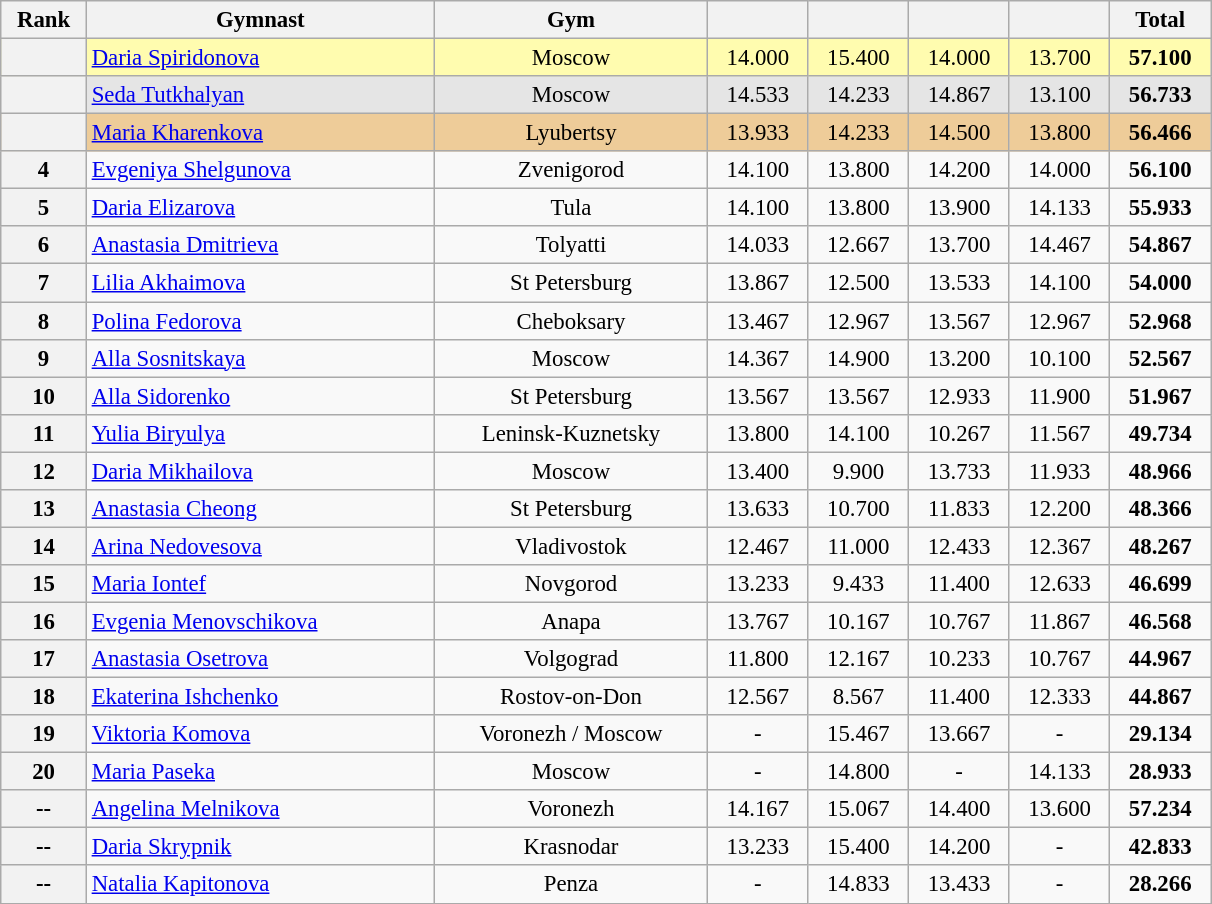<table class="wikitable sortable" style="text-align:center; font-size:95%">
<tr>
<th scope="col" style="width:50px;">Rank</th>
<th scope="col" style="width:225px;">Gymnast</th>
<th scope="col" style="width:175px;">Gym</th>
<th scope="col" style="width:60px;"></th>
<th scope="col" style="width:60px;"></th>
<th scope="col" style="width:60px;"></th>
<th scope="col" style="width:60px;"></th>
<th scope="col" style="width:60px;">Total</th>
</tr>
<tr style="background:#fffcaf;">
<th scope=row style="text-align:center"></th>
<td align=left><a href='#'>Daria Spiridonova</a></td>
<td>Moscow</td>
<td>14.000</td>
<td>15.400</td>
<td>14.000</td>
<td>13.700</td>
<td><strong>57.100</strong></td>
</tr>
<tr style="background:#e5e5e5;">
<th scope=row style="text-align:center"></th>
<td align=left><a href='#'>Seda Tutkhalyan</a></td>
<td>Moscow</td>
<td>14.533</td>
<td>14.233</td>
<td>14.867</td>
<td>13.100</td>
<td><strong>56.733</strong></td>
</tr>
<tr style="background:#ec9;">
<th scope=row style="text-align:center"></th>
<td align=left><a href='#'>Maria Kharenkova</a></td>
<td>Lyubertsy</td>
<td>13.933</td>
<td>14.233</td>
<td>14.500</td>
<td>13.800</td>
<td><strong>56.466</strong></td>
</tr>
<tr>
<th scope=row style="text-align:center">4</th>
<td align=left><a href='#'>Evgeniya Shelgunova</a></td>
<td>Zvenigorod</td>
<td>14.100</td>
<td>13.800</td>
<td>14.200</td>
<td>14.000</td>
<td><strong>56.100</strong></td>
</tr>
<tr>
<th scope=row style="text-align:center">5</th>
<td align=left><a href='#'>Daria Elizarova</a></td>
<td>Tula</td>
<td>14.100</td>
<td>13.800</td>
<td>13.900</td>
<td>14.133</td>
<td><strong>55.933</strong></td>
</tr>
<tr>
<th scope=row style="text-align:center">6</th>
<td align=left><a href='#'>Anastasia Dmitrieva</a></td>
<td>Tolyatti</td>
<td>14.033</td>
<td>12.667</td>
<td>13.700</td>
<td>14.467</td>
<td><strong>54.867</strong></td>
</tr>
<tr>
<th scope=row style="text-align:center">7</th>
<td align=left><a href='#'>Lilia Akhaimova</a></td>
<td>St Petersburg</td>
<td>13.867</td>
<td>12.500</td>
<td>13.533</td>
<td>14.100</td>
<td><strong>54.000</strong></td>
</tr>
<tr>
<th scope=row style="text-align:center">8</th>
<td align=left><a href='#'>Polina Fedorova</a></td>
<td>Cheboksary</td>
<td>13.467</td>
<td>12.967</td>
<td>13.567</td>
<td>12.967</td>
<td><strong>52.968</strong></td>
</tr>
<tr>
<th scope=row style="text-align:center">9</th>
<td align=left><a href='#'>Alla Sosnitskaya</a></td>
<td>Moscow</td>
<td>14.367</td>
<td>14.900</td>
<td>13.200</td>
<td>10.100</td>
<td><strong>52.567</strong></td>
</tr>
<tr>
<th scope=row style="text-align:center">10</th>
<td align=left><a href='#'>Alla Sidorenko</a></td>
<td>St Petersburg</td>
<td>13.567</td>
<td>13.567</td>
<td>12.933</td>
<td>11.900</td>
<td><strong>51.967</strong></td>
</tr>
<tr>
<th scope=row style="text-align:center">11</th>
<td align=left><a href='#'>Yulia Biryulya</a></td>
<td>Leninsk-Kuznetsky</td>
<td>13.800</td>
<td>14.100</td>
<td>10.267</td>
<td>11.567</td>
<td><strong>49.734</strong></td>
</tr>
<tr>
<th scope=row style="text-align:center">12</th>
<td align=left><a href='#'>Daria Mikhailova</a></td>
<td>Moscow</td>
<td>13.400</td>
<td>9.900</td>
<td>13.733</td>
<td>11.933</td>
<td><strong>48.966</strong></td>
</tr>
<tr>
<th scope=row style="text-align:center">13</th>
<td align=left><a href='#'>Anastasia Cheong</a></td>
<td>St Petersburg</td>
<td>13.633</td>
<td>10.700</td>
<td>11.833</td>
<td>12.200</td>
<td><strong>48.366</strong></td>
</tr>
<tr>
<th scope=row style="text-align:center">14</th>
<td align=left><a href='#'>Arina Nedovesova</a></td>
<td>Vladivostok</td>
<td>12.467</td>
<td>11.000</td>
<td>12.433</td>
<td>12.367</td>
<td><strong>48.267</strong></td>
</tr>
<tr>
<th scope=row style="text-align:center">15</th>
<td align=left><a href='#'>Maria Iontef</a></td>
<td>Novgorod</td>
<td>13.233</td>
<td>9.433</td>
<td>11.400</td>
<td>12.633</td>
<td><strong>46.699</strong></td>
</tr>
<tr>
<th scope=row style="text-align:center">16</th>
<td align=left><a href='#'>Evgenia Menovschikova</a></td>
<td>Anapa</td>
<td>13.767</td>
<td>10.167</td>
<td>10.767</td>
<td>11.867</td>
<td><strong>46.568</strong></td>
</tr>
<tr>
<th scope=row style="text-align:center">17</th>
<td align=left><a href='#'>Anastasia Osetrova</a></td>
<td>Volgograd</td>
<td>11.800</td>
<td>12.167</td>
<td>10.233</td>
<td>10.767</td>
<td><strong>44.967</strong></td>
</tr>
<tr>
<th scope=row style="text-align:center">18</th>
<td align=left><a href='#'>Ekaterina Ishchenko</a></td>
<td>Rostov-on-Don</td>
<td>12.567</td>
<td>8.567</td>
<td>11.400</td>
<td>12.333</td>
<td><strong>44.867</strong></td>
</tr>
<tr>
<th scope=row style="text-align:center">19</th>
<td align=left><a href='#'>Viktoria Komova</a></td>
<td>Voronezh / Moscow</td>
<td>-</td>
<td>15.467</td>
<td>13.667</td>
<td>-</td>
<td><strong>29.134</strong></td>
</tr>
<tr>
<th scope=row style="text-align:center">20</th>
<td align=left><a href='#'>Maria Paseka</a></td>
<td>Moscow</td>
<td>-</td>
<td>14.800</td>
<td>-</td>
<td>14.133</td>
<td><strong>28.933</strong></td>
</tr>
<tr>
<th scope=row style="text-align:center">--</th>
<td align=left><a href='#'>Angelina Melnikova</a></td>
<td>Voronezh</td>
<td>14.167</td>
<td>15.067</td>
<td>14.400</td>
<td>13.600</td>
<td><strong>57.234</strong></td>
</tr>
<tr>
<th scope=row style="text-align:center">--</th>
<td align=left><a href='#'>Daria Skrypnik</a></td>
<td>Krasnodar</td>
<td>13.233</td>
<td>15.400</td>
<td>14.200</td>
<td>-</td>
<td><strong>42.833</strong></td>
</tr>
<tr>
<th scope=row style="text-align:center">--</th>
<td align=left><a href='#'>Natalia Kapitonova</a></td>
<td>Penza</td>
<td>-</td>
<td>14.833</td>
<td>13.433</td>
<td>-</td>
<td><strong>28.266</strong></td>
</tr>
</table>
